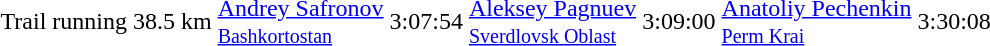<table>
<tr>
<td>Trail running 38.5 km</td>
<td><a href='#'>Andrey Safronov</a><br><small><a href='#'>Bashkortostan</a></small></td>
<td>3:07:54</td>
<td><a href='#'>Aleksey Pagnuev</a><br><small><a href='#'>Sverdlovsk Oblast</a></small></td>
<td>3:09:00</td>
<td><a href='#'>Anatoliy Pechenkin</a><br><small><a href='#'>Perm Krai</a></small></td>
<td>3:30:08</td>
</tr>
</table>
